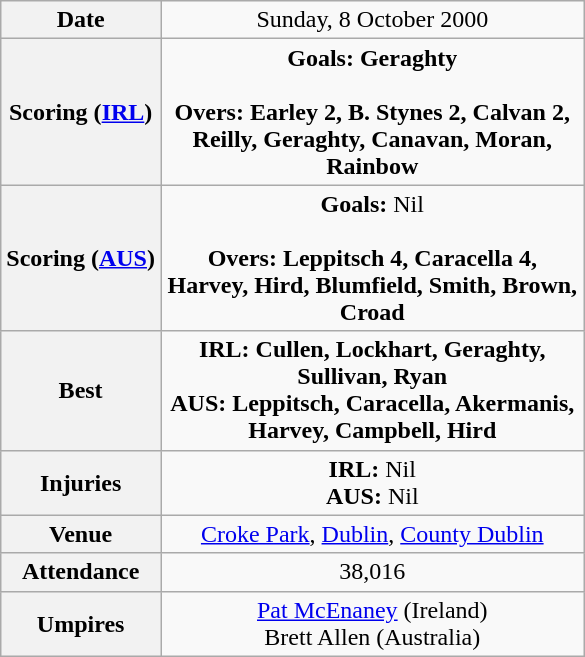<table class="wikitable">
<tr>
<th>Date</th>
<td style="width:275px; text-align:center;">Sunday, 8 October 2000</td>
</tr>
<tr>
<th>Scoring (<a href='#'>IRL</a>)</th>
<td style="width:275px; text-align:center;"><strong>Goals: Geraghty</strong> <br><br><strong>Overs: Earley 2, B. Stynes 2, Calvan 2, Reilly, Geraghty, Canavan, Moran, Rainbow</strong></td>
</tr>
<tr>
<th>Scoring (<a href='#'>AUS</a>)</th>
<td style="width:275px; text-align:center;"><strong>Goals:</strong> Nil <br><br><strong>Overs: Leppitsch 4, Caracella 4, Harvey, Hird, Blumfield, Smith, Brown, Croad</strong></td>
</tr>
<tr>
<th>Best</th>
<td style="width:275px; text-align:center;"><strong>IRL: Cullen, Lockhart, Geraghty, Sullivan, Ryan</strong> <br> <strong>AUS: Leppitsch, Caracella, Akermanis, Harvey, Campbell, Hird</strong></td>
</tr>
<tr>
<th>Injuries</th>
<td style="width:275px; text-align:center;"><strong>IRL:</strong> Nil <br> <strong>AUS:</strong> Nil</td>
</tr>
<tr>
<th>Venue</th>
<td style="width:275px; text-align:center;"><a href='#'>Croke Park</a>, <a href='#'>Dublin</a>, <a href='#'>County Dublin</a></td>
</tr>
<tr>
<th>Attendance</th>
<td style="width:275px; text-align:center;">38,016</td>
</tr>
<tr>
<th>Umpires</th>
<td style="width:275px; text-align:center;"><a href='#'>Pat McEnaney</a> (Ireland) <br> Brett Allen (Australia)</td>
</tr>
</table>
